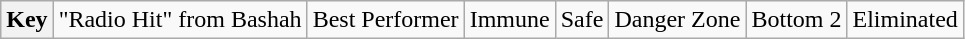<table class="wikitable">
<tr>
<th>Key</th>
<td> "Radio Hit" from Bashah</td>
<td> Best Performer</td>
<td> Immune</td>
<td> Safe</td>
<td> Danger Zone</td>
<td> Bottom 2</td>
<td> Eliminated</td>
</tr>
</table>
